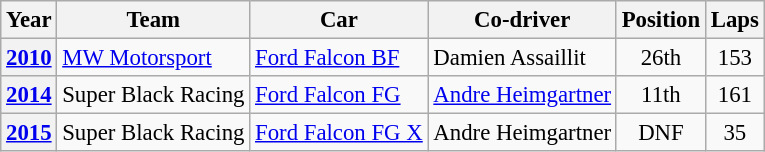<table class="wikitable" style="font-size: 95%;">
<tr>
<th>Year</th>
<th>Team</th>
<th>Car</th>
<th>Co-driver</th>
<th>Position</th>
<th>Laps</th>
</tr>
<tr>
<th><a href='#'>2010</a></th>
<td><a href='#'>MW Motorsport</a></td>
<td><a href='#'>Ford Falcon BF</a></td>
<td> Damien Assaillit</td>
<td align="center">26th</td>
<td align="center">153</td>
</tr>
<tr>
<th><a href='#'>2014</a></th>
<td>Super Black Racing</td>
<td><a href='#'>Ford Falcon FG</a></td>
<td> <a href='#'>Andre Heimgartner</a></td>
<td align="center">11th</td>
<td align="center">161</td>
</tr>
<tr>
<th><a href='#'>2015</a></th>
<td>Super Black Racing</td>
<td><a href='#'>Ford Falcon FG X</a></td>
<td> Andre Heimgartner</td>
<td align="center">DNF</td>
<td align="center">35</td>
</tr>
</table>
